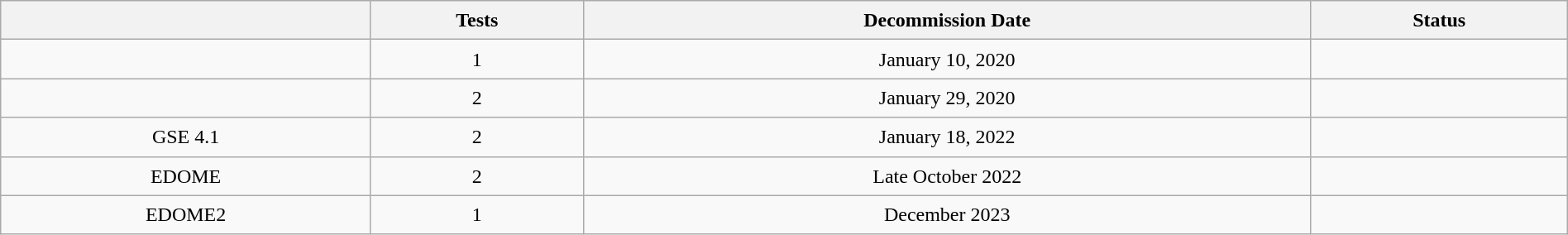<table class="wikitable sortable sticky-header" style="font-size:1.00em; line-height:1.5em; text-align:center; width: 100%;">
<tr>
<th></th>
<th>Tests</th>
<th>Decommission Date</th>
<th>Status</th>
</tr>
<tr>
<td></td>
<td>1</td>
<td>January 10, 2020</td>
<td></td>
</tr>
<tr>
<td></td>
<td>2</td>
<td>January 29, 2020</td>
<td></td>
</tr>
<tr>
<td>GSE 4.1</td>
<td>2</td>
<td>January 18, 2022</td>
<td></td>
</tr>
<tr>
<td>EDOME</td>
<td>2</td>
<td>Late October 2022</td>
<td></td>
</tr>
<tr>
<td>EDOME2</td>
<td>1</td>
<td>December 2023</td>
<td></td>
</tr>
</table>
